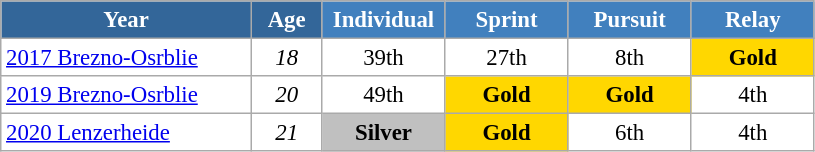<table class="wikitable" style="font-size:95%; text-align:center; border:grey solid 1px; border-collapse:collapse; background:#ffffff;">
<tr>
<th style="background-color:#369; color:white;    width:160px;">Year</th>
<th style="background-color:#369; color:white;    width:40px;">Age</th>
<th style="background-color:#4180be; color:white; width:75px;">Individual</th>
<th style="background-color:#4180be; color:white; width:75px;">Sprint</th>
<th style="background-color:#4180be; color:white; width:75px;">Pursuit</th>
<th style="background-color:#4180be; color:white; width:75px;">Relay</th>
</tr>
<tr>
<td align=left> <a href='#'>2017 Brezno-Osrblie</a></td>
<td><em>18</em></td>
<td>39th</td>
<td>27th</td>
<td>8th</td>
<td style="background:gold"><strong>Gold</strong></td>
</tr>
<tr>
<td align=left> <a href='#'>2019 Brezno-Osrblie</a></td>
<td><em>20</em></td>
<td>49th</td>
<td style="background:gold"><strong>Gold</strong></td>
<td style="background:gold"><strong>Gold</strong></td>
<td>4th</td>
</tr>
<tr>
<td align=left> <a href='#'>2020 Lenzerheide</a></td>
<td><em>21</em></td>
<td style="background:silver"><strong>Silver</strong></td>
<td style="background:gold"><strong>Gold</strong></td>
<td>6th</td>
<td>4th</td>
</tr>
</table>
